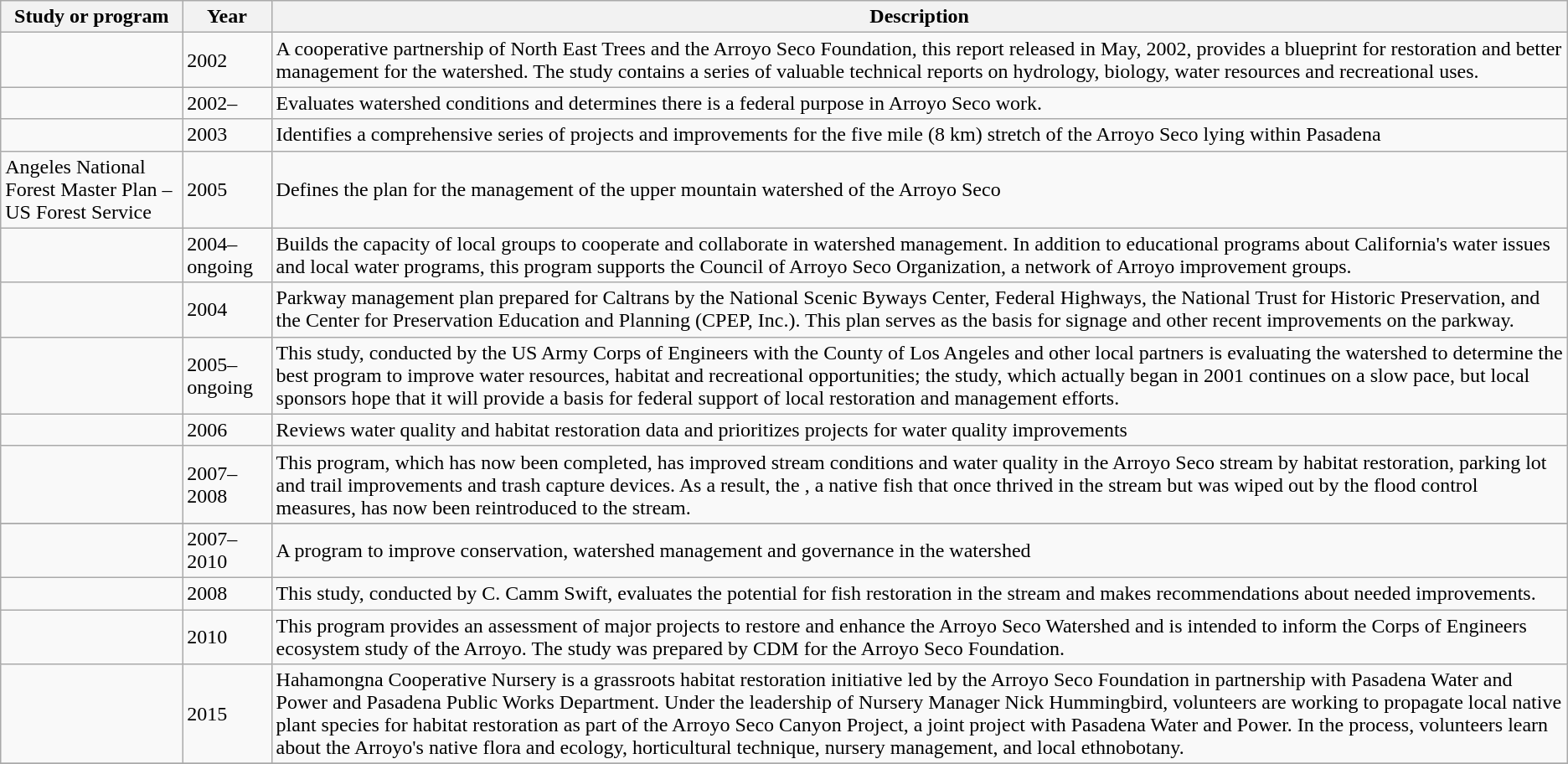<table class="wikitable">
<tr>
<th>Study or program</th>
<th>Year</th>
<th>Description</th>
</tr>
<tr>
<td></td>
<td>2002</td>
<td>A cooperative partnership of North East Trees and the Arroyo Seco Foundation, this report released in May, 2002, provides a blueprint for restoration and better management for the watershed.  The study contains a series of valuable technical reports on hydrology, biology, water resources and recreational uses.</td>
</tr>
<tr>
<td></td>
<td>2002–</td>
<td>Evaluates watershed conditions and determines there is a federal purpose in Arroyo Seco work.</td>
</tr>
<tr>
<td></td>
<td>2003</td>
<td>Identifies a comprehensive series of projects and improvements for the five mile (8 km) stretch of the Arroyo Seco lying within Pasadena</td>
</tr>
<tr>
<td>Angeles National Forest Master Plan – US Forest Service</td>
<td>2005</td>
<td>Defines the plan for the management of the upper mountain watershed of the Arroyo Seco</td>
</tr>
<tr>
<td></td>
<td>2004– ongoing</td>
<td>Builds the capacity of local groups to cooperate and collaborate in watershed management.  In addition to educational programs about California's water issues and local water programs, this program supports the Council of Arroyo Seco Organization, a network of Arroyo improvement groups.</td>
</tr>
<tr>
<td></td>
<td>2004</td>
<td>Parkway management plan prepared for Caltrans by the National Scenic Byways Center, Federal Highways, the National Trust for Historic Preservation, and the Center for Preservation Education and Planning (CPEP, Inc.).  This plan serves as the basis for signage and other recent improvements on the parkway.</td>
</tr>
<tr>
<td></td>
<td>2005– ongoing</td>
<td>This study, conducted by the US Army Corps of Engineers with the County of Los Angeles and other local partners is evaluating the watershed to determine the best program to improve water resources, habitat and recreational opportunities; the study, which actually began in 2001 continues on a slow pace, but local sponsors hope that it will provide a basis for federal support of local restoration and management efforts.</td>
</tr>
<tr>
<td></td>
<td>2006</td>
<td>Reviews water quality and habitat restoration data and prioritizes projects for water quality improvements</td>
</tr>
<tr>
<td></td>
<td>2007–2008</td>
<td>This program, which has now been completed, has improved stream conditions and water quality in the Arroyo Seco stream by habitat restoration, parking lot and trail improvements and trash capture devices. As a result, the , a native fish that once thrived in the stream but was wiped out by the flood control measures, has now been reintroduced to the stream.</td>
</tr>
<tr>
</tr>
<tr>
<td></td>
<td>2007–2010</td>
<td>A program to improve conservation, watershed management and governance in the watershed</td>
</tr>
<tr>
<td></td>
<td>2008</td>
<td>This study, conducted by C. Camm Swift, evaluates the potential for fish restoration in the stream and makes recommendations about needed improvements.</td>
</tr>
<tr>
<td></td>
<td>2010</td>
<td>This program provides an assessment of major projects to restore and enhance the Arroyo Seco Watershed and is intended to inform the Corps of Engineers ecosystem study of the Arroyo. The study was prepared by CDM for the Arroyo Seco Foundation.</td>
</tr>
<tr>
<td></td>
<td>2015</td>
<td>Hahamongna Cooperative Nursery is a grassroots habitat restoration initiative led by the Arroyo Seco Foundation in partnership with Pasadena Water and Power and Pasadena Public Works Department. Under the leadership of Nursery Manager Nick Hummingbird, volunteers are working to propagate local native plant species for habitat restoration as part of the Arroyo Seco Canyon Project, a joint project with Pasadena Water and Power. In the process, volunteers learn about the Arroyo's native flora and ecology, horticultural technique, nursery management, and local ethnobotany.</td>
</tr>
<tr>
</tr>
</table>
